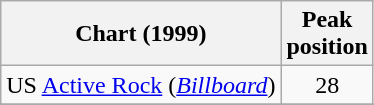<table class="wikitable sortable">
<tr>
<th>Chart (1999)</th>
<th>Peak<br>position</th>
</tr>
<tr>
<td>US <a href='#'>Active Rock</a> (<em><a href='#'>Billboard</a></em>)</td>
<td align="center">28</td>
</tr>
<tr>
</tr>
<tr>
</tr>
</table>
